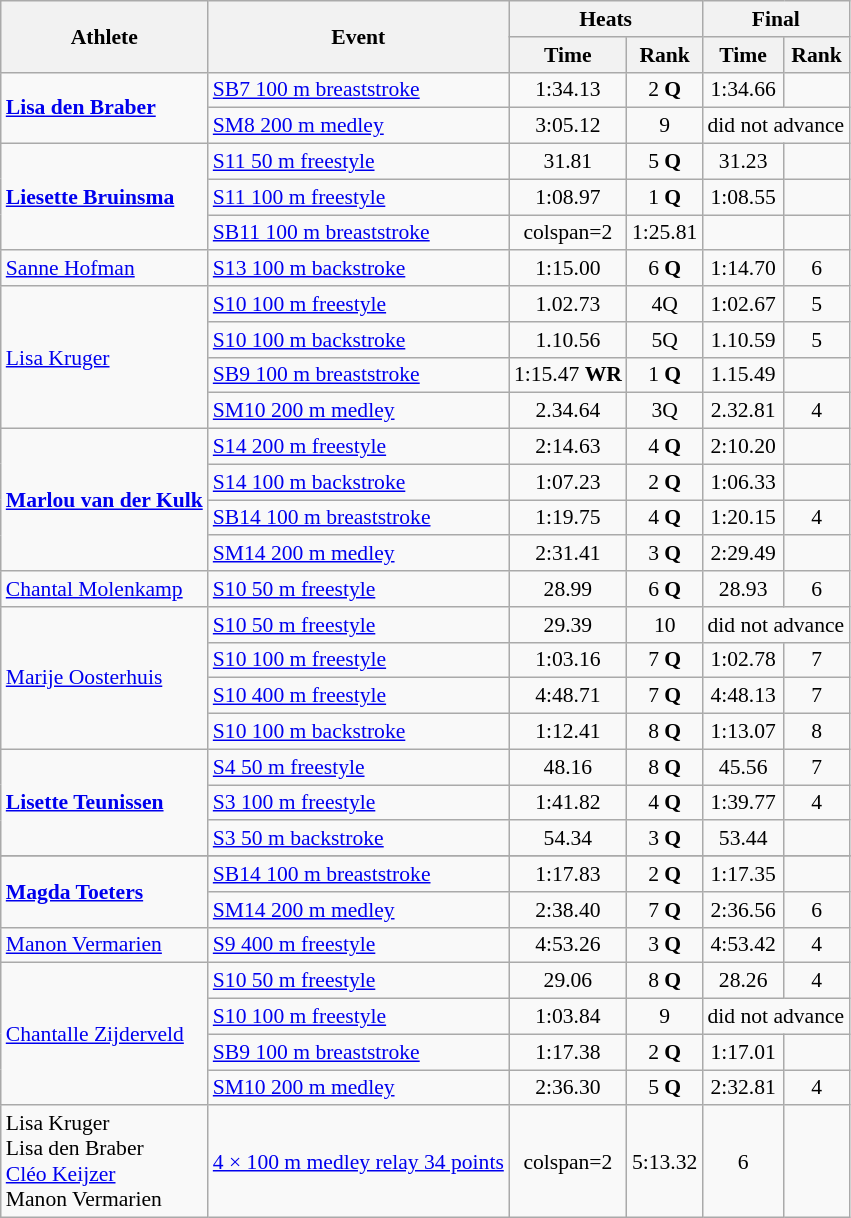<table class=wikitable style="font-size:90%; text-align:center">
<tr>
<th rowspan=2>Athlete</th>
<th rowspan=2>Event</th>
<th colspan=2>Heats</th>
<th colspan=2>Final</th>
</tr>
<tr>
<th>Time</th>
<th>Rank</th>
<th>Time</th>
<th>Rank</th>
</tr>
<tr>
<td align=left rowspan=2><strong><a href='#'>Lisa den Braber</a></strong></td>
<td align=left><a href='#'>SB7 100 m breaststroke</a></td>
<td>1:34.13</td>
<td>2 <strong>Q</strong></td>
<td>1:34.66</td>
<td></td>
</tr>
<tr>
<td align=left><a href='#'>SM8 200 m medley</a></td>
<td>3:05.12</td>
<td>9</td>
<td colspan=2>did not advance</td>
</tr>
<tr>
<td align=left rowspan=3><strong><a href='#'>Liesette Bruinsma</a></strong></td>
<td align=left><a href='#'>S11 50 m freestyle</a></td>
<td>31.81</td>
<td>5 <strong>Q</strong></td>
<td>31.23</td>
<td></td>
</tr>
<tr>
<td align=left><a href='#'>S11 100 m freestyle</a></td>
<td>1:08.97</td>
<td>1 <strong>Q</strong></td>
<td>1:08.55</td>
<td></td>
</tr>
<tr>
<td align=left><a href='#'>SB11 100 m breaststroke</a></td>
<td>colspan=2 </td>
<td>1:25.81</td>
<td></td>
</tr>
<tr>
<td align=left><a href='#'>Sanne Hofman</a></td>
<td align=left><a href='#'>S13 100 m backstroke</a></td>
<td>1:15.00</td>
<td>6 <strong>Q</strong></td>
<td>1:14.70</td>
<td>6</td>
</tr>
<tr>
<td align=left rowspan=4><a href='#'>Lisa Kruger</a></td>
<td align=left><a href='#'>S10 100 m freestyle</a></td>
<td>1.02.73</td>
<td>4Q</td>
<td>1:02.67</td>
<td>5</td>
</tr>
<tr>
<td align=left><a href='#'>S10 100 m backstroke</a></td>
<td>1.10.56</td>
<td>5Q</td>
<td>1.10.59</td>
<td>5</td>
</tr>
<tr>
<td align=left><a href='#'>SB9 100 m breaststroke</a></td>
<td>1:15.47 <strong>WR</strong></td>
<td>1 <strong>Q</strong></td>
<td>1.15.49</td>
<td></td>
</tr>
<tr>
<td align=left><a href='#'>SM10 200 m medley</a></td>
<td>2.34.64</td>
<td>3Q</td>
<td>2.32.81</td>
<td>4</td>
</tr>
<tr>
<td align=left rowspan=4><strong><a href='#'>Marlou van der Kulk</a></strong></td>
<td align=left><a href='#'>S14 200 m freestyle</a></td>
<td>2:14.63</td>
<td>4 <strong>Q</strong></td>
<td>2:10.20</td>
<td></td>
</tr>
<tr>
<td align=left><a href='#'>S14 100 m backstroke</a></td>
<td>1:07.23</td>
<td>2 <strong>Q</strong></td>
<td>1:06.33</td>
<td></td>
</tr>
<tr>
<td align=left><a href='#'>SB14 100 m breaststroke</a></td>
<td>1:19.75</td>
<td>4 <strong>Q</strong></td>
<td>1:20.15</td>
<td>4</td>
</tr>
<tr>
<td align=left><a href='#'>SM14 200 m medley</a></td>
<td>2:31.41</td>
<td>3 <strong>Q</strong></td>
<td>2:29.49</td>
<td></td>
</tr>
<tr>
<td align=left><a href='#'>Chantal Molenkamp</a></td>
<td align=left><a href='#'>S10 50 m freestyle</a></td>
<td>28.99</td>
<td>6 <strong>Q</strong></td>
<td>28.93</td>
<td>6</td>
</tr>
<tr>
<td align=left rowspan=4><a href='#'>Marije Oosterhuis</a></td>
<td align=left><a href='#'>S10 50 m freestyle</a></td>
<td>29.39</td>
<td>10</td>
<td colspan=2>did not advance</td>
</tr>
<tr>
<td align=left><a href='#'>S10 100 m freestyle</a></td>
<td>1:03.16</td>
<td>7 <strong>Q</strong></td>
<td>1:02.78</td>
<td>7</td>
</tr>
<tr>
<td align=left><a href='#'>S10 400 m freestyle</a></td>
<td>4:48.71</td>
<td>7 <strong>Q</strong></td>
<td>4:48.13</td>
<td>7</td>
</tr>
<tr>
<td align=left><a href='#'>S10 100 m backstroke</a></td>
<td>1:12.41</td>
<td>8 <strong>Q</strong></td>
<td>1:13.07</td>
<td>8</td>
</tr>
<tr>
<td align=left rowspan=3><strong><a href='#'>Lisette Teunissen</a></strong></td>
<td align=left><a href='#'>S4 50 m freestyle</a></td>
<td>48.16</td>
<td>8 <strong>Q</strong></td>
<td>45.56</td>
<td>7</td>
</tr>
<tr>
<td align=left><a href='#'>S3 100 m freestyle</a></td>
<td>1:41.82</td>
<td>4 <strong>Q</strong></td>
<td>1:39.77</td>
<td>4</td>
</tr>
<tr>
<td align=left><a href='#'>S3 50 m backstroke</a></td>
<td>54.34</td>
<td>3 <strong>Q</strong></td>
<td>53.44</td>
<td></td>
</tr>
<tr>
</tr>
<tr>
<td align=left rowspan=2><strong><a href='#'>Magda Toeters</a></strong></td>
<td align=left><a href='#'>SB14 100 m breaststroke</a></td>
<td>1:17.83</td>
<td>2 <strong>Q</strong></td>
<td>1:17.35</td>
<td></td>
</tr>
<tr>
<td align=left><a href='#'>SM14 200 m medley</a></td>
<td>2:38.40</td>
<td>7 <strong>Q</strong></td>
<td>2:36.56</td>
<td>6</td>
</tr>
<tr>
<td align=left><a href='#'>Manon Vermarien</a></td>
<td align=left><a href='#'>S9 400 m freestyle</a></td>
<td>4:53.26</td>
<td>3 <strong>Q</strong></td>
<td>4:53.42</td>
<td>4</td>
</tr>
<tr>
<td align=left rowspan=4><a href='#'>Chantalle Zijderveld</a></td>
<td align=left><a href='#'>S10 50 m freestyle</a></td>
<td>29.06</td>
<td>8 <strong>Q</strong></td>
<td>28.26</td>
<td>4</td>
</tr>
<tr>
<td align=left><a href='#'>S10 100 m freestyle</a></td>
<td>1:03.84</td>
<td>9</td>
<td colspan=2>did not advance</td>
</tr>
<tr>
<td align=left><a href='#'>SB9 100 m breaststroke</a></td>
<td>1:17.38</td>
<td>2 <strong>Q</strong></td>
<td>1:17.01</td>
<td></td>
</tr>
<tr>
<td align=left><a href='#'>SM10 200 m medley</a></td>
<td>2:36.30</td>
<td>5 <strong>Q</strong></td>
<td>2:32.81</td>
<td>4</td>
</tr>
<tr>
<td align=left>Lisa Kruger<br> Lisa den Braber<br> <a href='#'>Cléo Keijzer</a><br> Manon Vermarien</td>
<td align=left><a href='#'>4 × 100 m medley relay 34 points</a></td>
<td>colspan=2 </td>
<td>5:13.32</td>
<td>6</td>
</tr>
</table>
